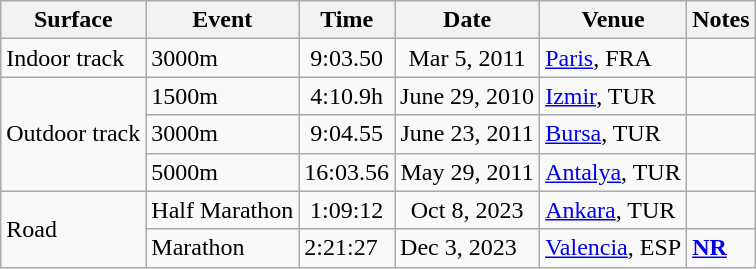<table class="wikitable sortable">
<tr>
<th>Surface</th>
<th>Event</th>
<th>Time</th>
<th>Date</th>
<th>Venue</th>
<th>Notes</th>
</tr>
<tr>
<td>Indoor track</td>
<td>3000m</td>
<td align="center">9:03.50</td>
<td align="center">Mar 5, 2011</td>
<td><a href='#'>Paris</a>, FRA</td>
<td></td>
</tr>
<tr>
<td rowspan="3">Outdoor track</td>
<td>1500m</td>
<td align="center">4:10.9h</td>
<td align="center">June 29, 2010</td>
<td><a href='#'>Izmir</a>, TUR</td>
<td></td>
</tr>
<tr>
<td>3000m</td>
<td align="center">9:04.55</td>
<td align="center">June 23, 2011</td>
<td><a href='#'>Bursa</a>, TUR</td>
<td></td>
</tr>
<tr>
<td>5000m</td>
<td align="center">16:03.56</td>
<td align="center">May 29, 2011</td>
<td><a href='#'>Antalya</a>, TUR</td>
<td></td>
</tr>
<tr>
<td rowspan="2">Road</td>
<td>Half Marathon</td>
<td align="center">1:09:12</td>
<td align="center">Oct 8, 2023</td>
<td><a href='#'>Ankara</a>, TUR</td>
<td></td>
</tr>
<tr>
<td>Marathon</td>
<td>2:21:27</td>
<td>Dec 3, 2023</td>
<td><a href='#'>Valencia</a>, ESP</td>
<td><strong><a href='#'>NR</a></strong></td>
</tr>
</table>
